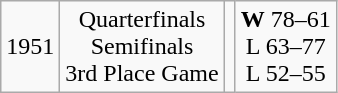<table class=wikitable style="text-align:center">
<tr>
<td>1951</td>
<td>Quarterfinals<br>Semifinals<br>3rd Place Game</td>
<td><br><br></td>
<td><strong>W</strong> 78–61<br>L 63–77<br>L 52–55</td>
</tr>
</table>
